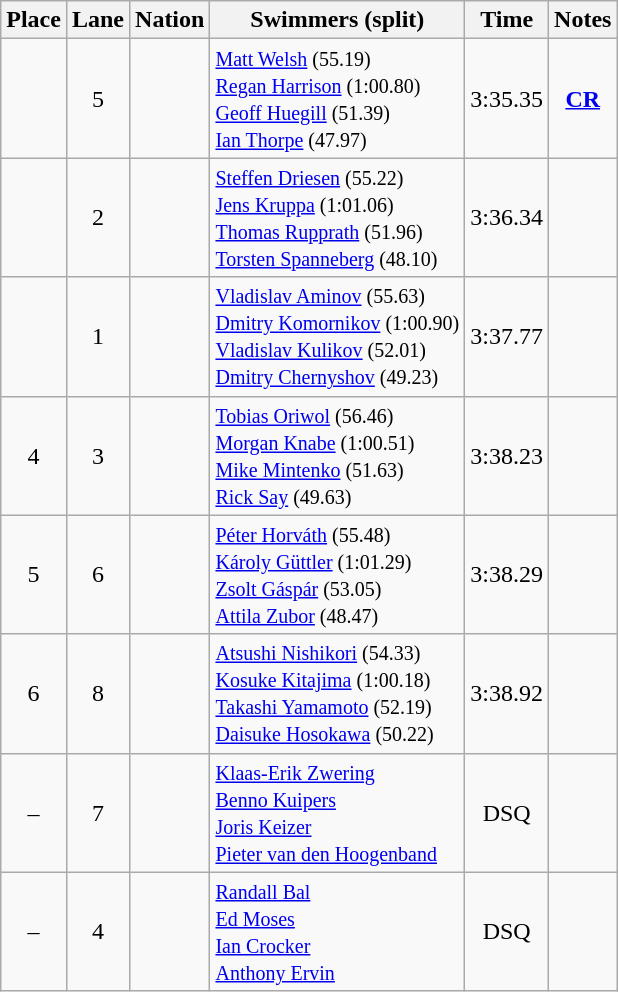<table class="wikitable sortable" style="text-align:center">
<tr>
<th>Place</th>
<th>Lane</th>
<th>Nation</th>
<th>Swimmers (split)</th>
<th>Time</th>
<th>Notes</th>
</tr>
<tr>
<td></td>
<td>5</td>
<td align=left></td>
<td align=left><small><a href='#'>Matt Welsh</a> (55.19)<br> <a href='#'>Regan Harrison</a> (1:00.80)<br> <a href='#'>Geoff Huegill</a> (51.39)<br> <a href='#'>Ian Thorpe</a> (47.97)</small></td>
<td>3:35.35</td>
<td><strong><a href='#'>CR</a></strong></td>
</tr>
<tr>
<td></td>
<td>2</td>
<td align=left></td>
<td align=left><small><a href='#'>Steffen Driesen</a> (55.22)<br> <a href='#'>Jens Kruppa</a> (1:01.06)<br> <a href='#'>Thomas Rupprath</a> (51.96)<br> <a href='#'>Torsten Spanneberg</a> (48.10)</small></td>
<td>3:36.34</td>
<td></td>
</tr>
<tr>
<td></td>
<td>1</td>
<td align=left></td>
<td align=left><small><a href='#'>Vladislav Aminov</a> (55.63)<br> <a href='#'>Dmitry Komornikov</a> (1:00.90)<br> <a href='#'>Vladislav Kulikov</a> (52.01)<br> <a href='#'>Dmitry Chernyshov</a> (49.23)</small></td>
<td>3:37.77</td>
<td></td>
</tr>
<tr>
<td>4</td>
<td>3</td>
<td align=left></td>
<td align=left><small><a href='#'>Tobias Oriwol</a> (56.46)<br> <a href='#'>Morgan Knabe</a> (1:00.51)<br> <a href='#'>Mike Mintenko</a> (51.63)<br> <a href='#'>Rick Say</a> (49.63)</small></td>
<td>3:38.23</td>
<td></td>
</tr>
<tr>
<td>5</td>
<td>6</td>
<td align=left></td>
<td align=left><small><a href='#'>Péter Horváth</a> (55.48)<br> <a href='#'>Károly Güttler</a> (1:01.29)<br> <a href='#'>Zsolt Gáspár</a> (53.05)<br> <a href='#'>Attila Zubor</a> (48.47)</small></td>
<td>3:38.29</td>
<td></td>
</tr>
<tr>
<td>6</td>
<td>8</td>
<td align=left></td>
<td align=left><small><a href='#'>Atsushi Nishikori</a> (54.33)<br> <a href='#'>Kosuke Kitajima</a> (1:00.18)<br> <a href='#'>Takashi Yamamoto</a> (52.19)<br> <a href='#'>Daisuke Hosokawa</a> (50.22)</small></td>
<td>3:38.92</td>
<td></td>
</tr>
<tr>
<td>–</td>
<td>7</td>
<td align=left></td>
<td align=left><small><a href='#'>Klaas-Erik Zwering</a><br> <a href='#'>Benno Kuipers</a><br> <a href='#'>Joris Keizer</a><br> <a href='#'>Pieter van den Hoogenband</a></small></td>
<td>DSQ</td>
<td></td>
</tr>
<tr>
<td>–</td>
<td>4</td>
<td align=left></td>
<td align=left><small><a href='#'>Randall Bal</a><br> <a href='#'>Ed Moses</a><br> <a href='#'>Ian Crocker</a><br> <a href='#'>Anthony Ervin</a></small></td>
<td>DSQ</td>
<td></td>
</tr>
</table>
